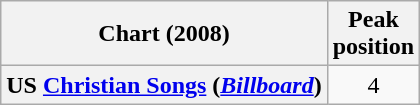<table class="wikitable sortable plainrowheaders" style="text-align:center">
<tr>
<th scope="col">Chart (2008)</th>
<th scope="col">Peak<br>position</th>
</tr>
<tr>
<th scope="row">US <a href='#'>Christian Songs</a> (<em><a href='#'>Billboard</a></em>)</th>
<td>4</td>
</tr>
</table>
